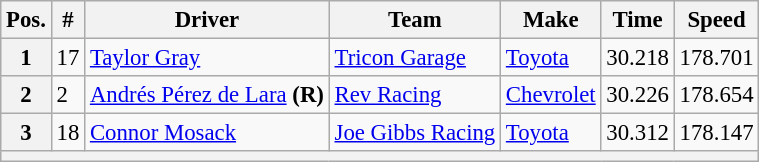<table class="wikitable" style="font-size:95%">
<tr>
<th>Pos.</th>
<th>#</th>
<th>Driver</th>
<th>Team</th>
<th>Make</th>
<th>Time</th>
<th>Speed</th>
</tr>
<tr>
<th>1</th>
<td>17</td>
<td><a href='#'>Taylor Gray</a></td>
<td><a href='#'>Tricon Garage</a></td>
<td><a href='#'>Toyota</a></td>
<td>30.218</td>
<td>178.701</td>
</tr>
<tr>
<th>2</th>
<td>2</td>
<td><a href='#'>Andrés Pérez de Lara</a> <strong>(R)</strong></td>
<td><a href='#'>Rev Racing</a></td>
<td><a href='#'>Chevrolet</a></td>
<td>30.226</td>
<td>178.654</td>
</tr>
<tr>
<th>3</th>
<td>18</td>
<td><a href='#'>Connor Mosack</a></td>
<td><a href='#'>Joe Gibbs Racing</a></td>
<td><a href='#'>Toyota</a></td>
<td>30.312</td>
<td>178.147</td>
</tr>
<tr>
<th colspan="7"></th>
</tr>
</table>
